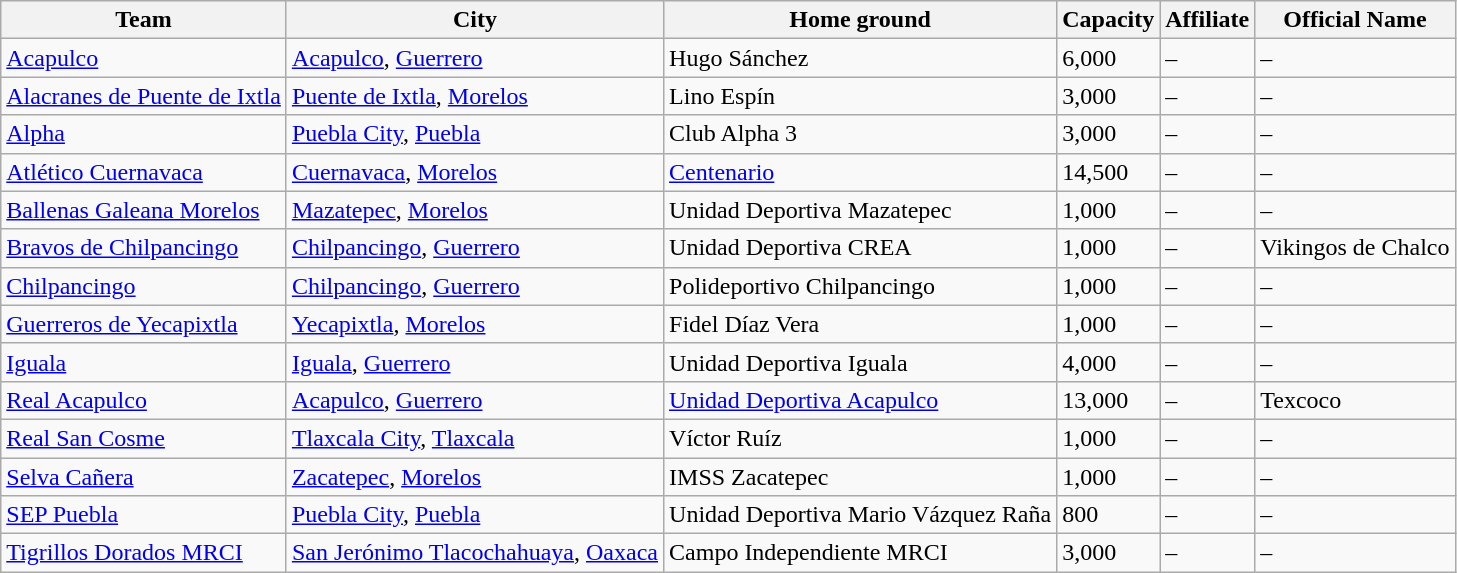<table class="wikitable sortable">
<tr>
<th>Team</th>
<th>City</th>
<th>Home ground</th>
<th>Capacity</th>
<th>Affiliate</th>
<th>Official Name</th>
</tr>
<tr>
<td><a href='#'>Acapulco</a></td>
<td><a href='#'>Acapulco</a>, <a href='#'>Guerrero</a></td>
<td>Hugo Sánchez</td>
<td>6,000</td>
<td>–</td>
<td>–</td>
</tr>
<tr>
<td><a href='#'>Alacranes de Puente de Ixtla</a></td>
<td><a href='#'>Puente de Ixtla</a>, <a href='#'>Morelos</a></td>
<td>Lino Espín</td>
<td>3,000</td>
<td>–</td>
<td>–</td>
</tr>
<tr>
<td><a href='#'>Alpha</a></td>
<td><a href='#'>Puebla City</a>, <a href='#'>Puebla</a></td>
<td>Club Alpha 3</td>
<td>3,000</td>
<td>–</td>
<td>–</td>
</tr>
<tr>
<td><a href='#'>Atlético Cuernavaca</a></td>
<td><a href='#'>Cuernavaca</a>, <a href='#'>Morelos</a></td>
<td><a href='#'>Centenario</a></td>
<td>14,500</td>
<td>–</td>
<td>–</td>
</tr>
<tr>
<td><a href='#'>Ballenas Galeana Morelos</a></td>
<td><a href='#'>Mazatepec</a>, <a href='#'>Morelos</a></td>
<td>Unidad Deportiva Mazatepec</td>
<td>1,000</td>
<td>–</td>
<td>–</td>
</tr>
<tr>
<td><a href='#'>Bravos de Chilpancingo</a></td>
<td><a href='#'>Chilpancingo</a>, <a href='#'>Guerrero</a></td>
<td>Unidad Deportiva CREA</td>
<td>1,000</td>
<td>–</td>
<td>Vikingos de Chalco</td>
</tr>
<tr>
<td><a href='#'>Chilpancingo</a></td>
<td><a href='#'>Chilpancingo</a>, <a href='#'>Guerrero</a></td>
<td>Polideportivo Chilpancingo</td>
<td>1,000</td>
<td>–</td>
<td>–</td>
</tr>
<tr>
<td><a href='#'>Guerreros de Yecapixtla</a></td>
<td><a href='#'>Yecapixtla</a>, <a href='#'>Morelos</a></td>
<td>Fidel Díaz Vera</td>
<td>1,000</td>
<td>–</td>
<td>–</td>
</tr>
<tr>
<td><a href='#'>Iguala</a></td>
<td><a href='#'>Iguala</a>, <a href='#'>Guerrero</a></td>
<td>Unidad Deportiva Iguala</td>
<td>4,000</td>
<td>–</td>
<td>–</td>
</tr>
<tr>
<td><a href='#'>Real Acapulco</a></td>
<td><a href='#'>Acapulco</a>, <a href='#'>Guerrero</a></td>
<td><a href='#'>Unidad Deportiva Acapulco</a></td>
<td>13,000</td>
<td>–</td>
<td>Texcoco</td>
</tr>
<tr>
<td><a href='#'>Real San Cosme</a></td>
<td><a href='#'>Tlaxcala City</a>, <a href='#'>Tlaxcala</a></td>
<td>Víctor Ruíz</td>
<td>1,000</td>
<td>–</td>
<td>–</td>
</tr>
<tr>
<td><a href='#'>Selva Cañera</a></td>
<td><a href='#'>Zacatepec</a>, <a href='#'>Morelos</a></td>
<td>IMSS Zacatepec</td>
<td>1,000</td>
<td>–</td>
<td>–</td>
</tr>
<tr>
<td><a href='#'>SEP Puebla</a></td>
<td><a href='#'>Puebla City</a>, <a href='#'>Puebla</a></td>
<td>Unidad Deportiva Mario Vázquez Raña</td>
<td>800</td>
<td>–</td>
<td>–</td>
</tr>
<tr>
<td><a href='#'>Tigrillos Dorados MRCI</a></td>
<td><a href='#'>San Jerónimo Tlacochahuaya</a>, <a href='#'>Oaxaca</a></td>
<td>Campo Independiente MRCI</td>
<td>3,000</td>
<td>–</td>
<td>–</td>
</tr>
</table>
